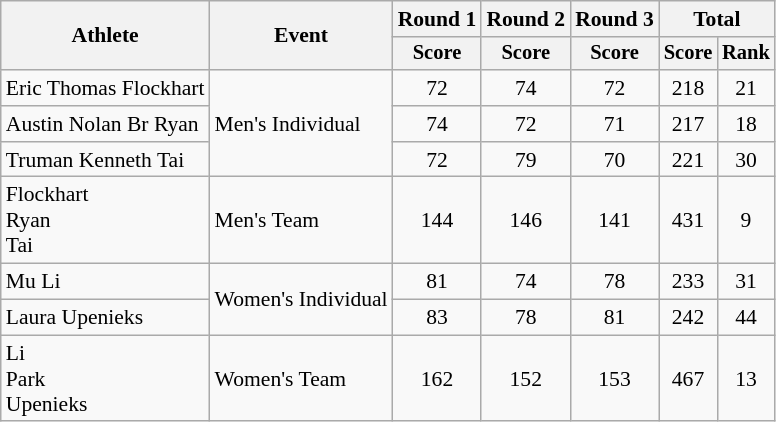<table class=wikitable style="font-size:90%;">
<tr>
<th rowspan=2>Athlete</th>
<th rowspan=2>Event</th>
<th>Round 1</th>
<th>Round 2</th>
<th>Round 3</th>
<th colspan=2>Total</th>
</tr>
<tr style="font-size:95%">
<th>Score</th>
<th>Score</th>
<th>Score</th>
<th>Score</th>
<th>Rank</th>
</tr>
<tr align=center>
<td align=left>Eric Thomas Flockhart</td>
<td align=left rowspan=3>Men's Individual</td>
<td>72</td>
<td>74</td>
<td>72</td>
<td>218</td>
<td>21</td>
</tr>
<tr align=center>
<td align=left>Austin Nolan Br Ryan</td>
<td>74</td>
<td>72</td>
<td>71</td>
<td>217</td>
<td>18</td>
</tr>
<tr align=center>
<td align=left>Truman Kenneth Tai</td>
<td>72</td>
<td>79</td>
<td>70</td>
<td>221</td>
<td>30</td>
</tr>
<tr align=center>
<td align=left>Flockhart<br>Ryan<br>Tai</td>
<td align=left>Men's Team</td>
<td>144</td>
<td>146</td>
<td>141</td>
<td>431</td>
<td>9</td>
</tr>
<tr align=center>
<td align=left>Mu Li</td>
<td align=left rowspan=2>Women's Individual</td>
<td>81</td>
<td>74</td>
<td>78</td>
<td>233</td>
<td>31</td>
</tr>
<tr align=center>
<td align=left>Laura Upenieks</td>
<td>83</td>
<td>78</td>
<td>81</td>
<td>242</td>
<td>44</td>
</tr>
<tr align=center>
<td align=left>Li<br>Park<br>Upenieks</td>
<td align=left>Women's Team</td>
<td>162</td>
<td>152</td>
<td>153</td>
<td>467</td>
<td>13</td>
</tr>
</table>
